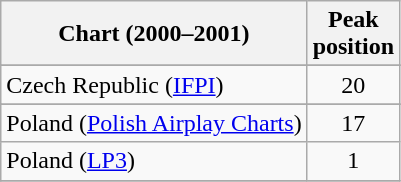<table class="wikitable sortable plainrowheaders">
<tr>
<th scope="col">Chart (2000–2001)</th>
<th scope="col">Peak<br>position</th>
</tr>
<tr>
</tr>
<tr>
<td>Czech Republic (<a href='#'>IFPI</a>)</td>
<td align="center">20</td>
</tr>
<tr>
</tr>
<tr>
</tr>
<tr>
</tr>
<tr>
<td>Poland (<a href='#'>Polish Airplay Charts</a>)</td>
<td align="center">17</td>
</tr>
<tr>
<td>Poland (<a href='#'>LP3</a>)</td>
<td align="center">1</td>
</tr>
<tr>
</tr>
</table>
